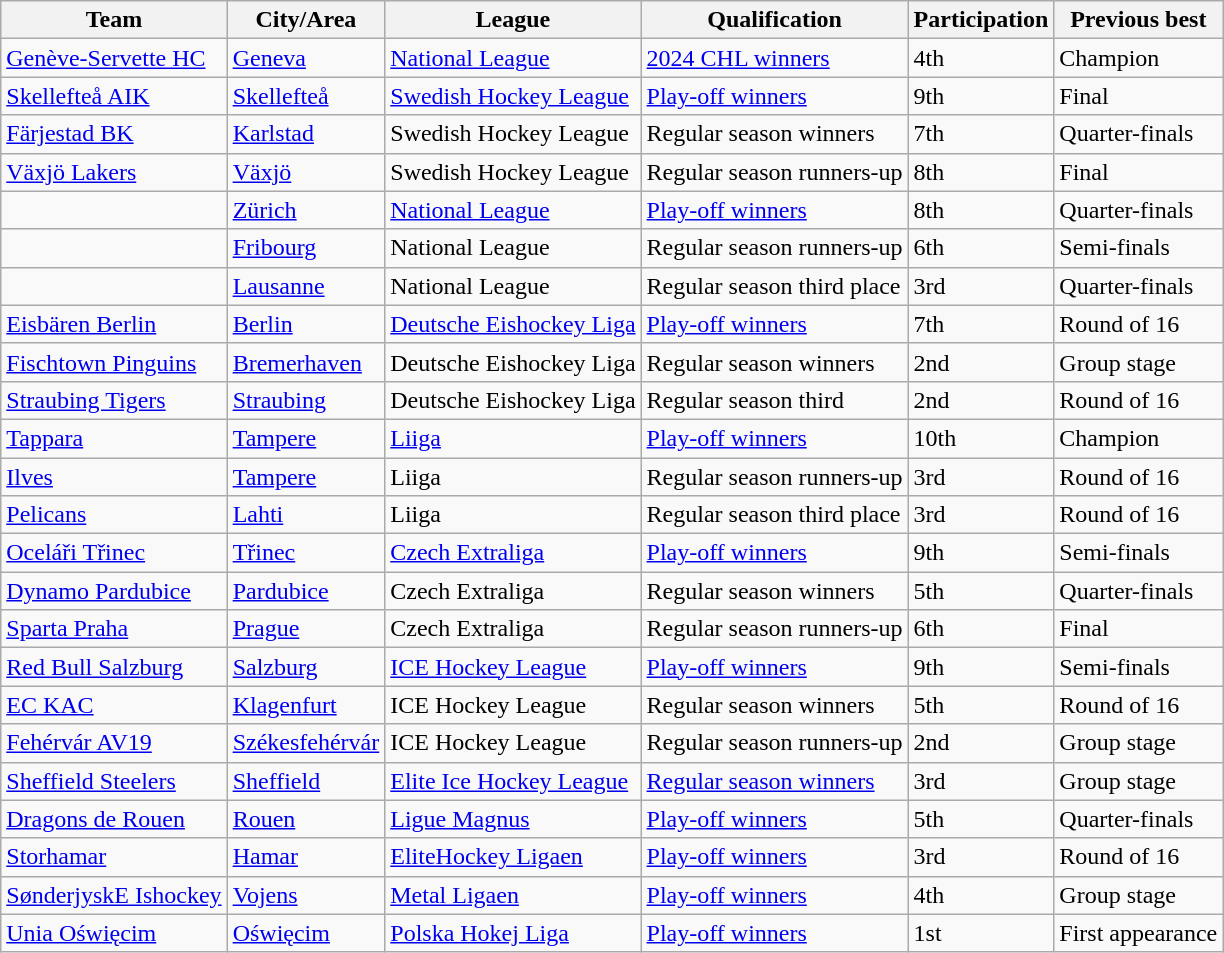<table class="wikitable sortable" style="text-align:left">
<tr>
<th>Team</th>
<th>City/Area</th>
<th>League</th>
<th>Qualification</th>
<th>Participation</th>
<th>Previous best</th>
</tr>
<tr>
<td> <a href='#'>Genève-Servette HC</a></td>
<td><a href='#'>Geneva</a></td>
<td><a href='#'>National League</a></td>
<td><a href='#'>2024 CHL winners</a></td>
<td>4th</td>
<td data-sort-value="1">Champion</td>
</tr>
<tr>
<td> <a href='#'>Skellefteå AIK</a></td>
<td><a href='#'>Skellefteå</a></td>
<td><a href='#'>Swedish Hockey League</a></td>
<td><a href='#'>Play-off winners</a></td>
<td>9th</td>
<td data-sort-value="2">Final</td>
</tr>
<tr>
<td> <a href='#'>Färjestad BK</a></td>
<td><a href='#'>Karlstad</a></td>
<td>Swedish Hockey League</td>
<td>Regular season winners</td>
<td>7th</td>
<td data-sort-value="4">Quarter-finals</td>
</tr>
<tr>
<td> <a href='#'>Växjö Lakers</a></td>
<td><a href='#'>Växjö</a></td>
<td>Swedish Hockey League</td>
<td>Regular season runners-up</td>
<td>8th</td>
<td data-sort-value="2">Final</td>
</tr>
<tr>
<td></td>
<td><a href='#'>Zürich</a></td>
<td><a href='#'>National League</a></td>
<td><a href='#'>Play-off winners</a></td>
<td>8th</td>
<td data-sort-value="4">Quarter-finals</td>
</tr>
<tr>
<td></td>
<td><a href='#'>Fribourg</a></td>
<td>National League</td>
<td>Regular season runners-up</td>
<td>6th</td>
<td data-sort-value="3">Semi-finals</td>
</tr>
<tr>
<td></td>
<td><a href='#'>Lausanne</a></td>
<td>National League</td>
<td>Regular season third place</td>
<td>3rd</td>
<td data-sort-value="4">Quarter-finals</td>
</tr>
<tr>
<td> <a href='#'>Eisbären Berlin</a></td>
<td><a href='#'>Berlin</a></td>
<td><a href='#'>Deutsche Eishockey Liga</a></td>
<td><a href='#'>Play-off winners</a></td>
<td>7th</td>
<td data-sort-value="5">Round of 16</td>
</tr>
<tr>
<td> <a href='#'>Fischtown Pinguins</a></td>
<td><a href='#'>Bremerhaven</a></td>
<td>Deutsche Eishockey Liga</td>
<td>Regular season winners</td>
<td>2nd</td>
<td data-sort-value="7">Group stage</td>
</tr>
<tr>
<td> <a href='#'>Straubing Tigers</a></td>
<td><a href='#'>Straubing</a></td>
<td>Deutsche Eishockey Liga</td>
<td>Regular season third</td>
<td>2nd</td>
<td data-sort-value="5">Round of 16</td>
</tr>
<tr>
<td> <a href='#'>Tappara</a></td>
<td><a href='#'>Tampere</a></td>
<td><a href='#'>Liiga</a></td>
<td><a href='#'>Play-off winners</a></td>
<td>10th</td>
<td data-sort-value="1">Champion</td>
</tr>
<tr>
<td> <a href='#'>Ilves</a></td>
<td><a href='#'>Tampere</a></td>
<td>Liiga</td>
<td>Regular season runners-up</td>
<td>3rd</td>
<td data-sort-value="5">Round of 16</td>
</tr>
<tr>
<td> <a href='#'>Pelicans</a></td>
<td><a href='#'>Lahti</a></td>
<td>Liiga</td>
<td>Regular season third place</td>
<td>3rd</td>
<td data-sort-value="5">Round of 16</td>
</tr>
<tr>
<td> <a href='#'>Oceláři Třinec</a></td>
<td><a href='#'>Třinec</a></td>
<td><a href='#'>Czech Extraliga</a></td>
<td><a href='#'>Play-off winners</a></td>
<td>9th</td>
<td data-sort-value="3">Semi-finals</td>
</tr>
<tr>
<td> <a href='#'>Dynamo Pardubice</a></td>
<td><a href='#'>Pardubice</a></td>
<td>Czech Extraliga</td>
<td>Regular season winners</td>
<td>5th</td>
<td data-sort-value="4">Quarter-finals</td>
</tr>
<tr>
<td> <a href='#'>Sparta Praha</a></td>
<td><a href='#'>Prague</a></td>
<td>Czech Extraliga</td>
<td>Regular season runners-up</td>
<td>6th</td>
<td data-sort-value="2">Final</td>
</tr>
<tr>
<td> <a href='#'>Red Bull Salzburg</a></td>
<td><a href='#'>Salzburg</a></td>
<td><a href='#'>ICE Hockey League</a></td>
<td><a href='#'>Play-off winners</a></td>
<td>9th</td>
<td data-sort-value="3">Semi-finals</td>
</tr>
<tr>
<td> <a href='#'>EC KAC</a></td>
<td><a href='#'>Klagenfurt</a></td>
<td>ICE Hockey League</td>
<td>Regular season winners</td>
<td>5th</td>
<td data-sort-value="5">Round of 16</td>
</tr>
<tr>
<td> <a href='#'>Fehérvár AV19</a></td>
<td><a href='#'>Székesfehérvár</a></td>
<td>ICE Hockey League</td>
<td>Regular season runners-up</td>
<td>2nd</td>
<td data-sort-value="7">Group stage</td>
</tr>
<tr>
<td> <a href='#'>Sheffield Steelers</a></td>
<td><a href='#'>Sheffield</a></td>
<td><a href='#'>Elite Ice Hockey League</a></td>
<td><a href='#'>Regular season winners</a></td>
<td>3rd</td>
<td data-sort-value="7">Group stage</td>
</tr>
<tr>
<td> <a href='#'>Dragons de Rouen</a></td>
<td><a href='#'>Rouen</a></td>
<td><a href='#'>Ligue Magnus</a></td>
<td><a href='#'>Play-off winners</a></td>
<td>5th</td>
<td data-sort-value="4">Quarter-finals</td>
</tr>
<tr>
<td> <a href='#'>Storhamar</a></td>
<td><a href='#'>Hamar</a></td>
<td><a href='#'>EliteHockey Ligaen</a></td>
<td><a href='#'>Play-off winners</a></td>
<td>3rd</td>
<td data-sort-value="5">Round of 16</td>
</tr>
<tr>
<td> <a href='#'>SønderjyskE Ishockey</a></td>
<td><a href='#'>Vojens</a></td>
<td><a href='#'>Metal Ligaen</a></td>
<td><a href='#'>Play-off winners</a></td>
<td>4th</td>
<td data-sort-value="7">Group stage</td>
</tr>
<tr>
<td> <a href='#'>Unia Oświęcim</a></td>
<td><a href='#'>Oświęcim</a></td>
<td><a href='#'>Polska Hokej Liga</a></td>
<td><a href='#'>Play-off winners</a></td>
<td>1st</td>
<td data-sort-value="9">First appearance</td>
</tr>
</table>
